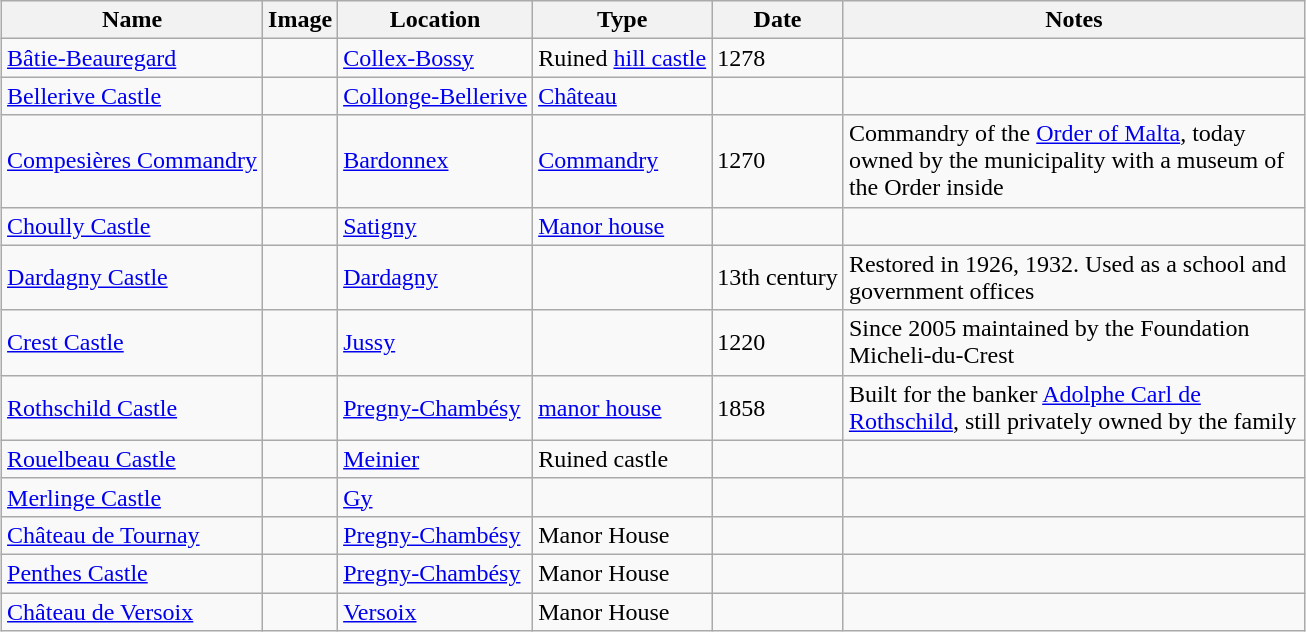<table class="wikitable sortable" style="text-align:left; margin-left: auto; margin-right: auto; border: none; width:500">
<tr>
<th>Name</th>
<th class="unsortable">Image</th>
<th>Location</th>
<th>Type</th>
<th>Date</th>
<th class="unsortable" style="width: 300px;">Notes</th>
</tr>
<tr>
<td><a href='#'>Bâtie-Beauregard</a></td>
<td></td>
<td><a href='#'>Collex-Bossy</a> <br></td>
<td>Ruined <a href='#'>hill castle</a></td>
<td>1278</td>
<td></td>
</tr>
<tr>
<td><a href='#'>Bellerive Castle</a></td>
<td></td>
<td><a href='#'>Collonge-Bellerive</a><br></td>
<td><a href='#'>Château</a></td>
<td></td>
<td></td>
</tr>
<tr>
<td><a href='#'>Compesières Commandry</a></td>
<td></td>
<td><a href='#'>Bardonnex</a><br></td>
<td><a href='#'>Commandry</a></td>
<td>1270</td>
<td>Commandry of the <a href='#'>Order of Malta</a>, today owned by the municipality with a museum of the Order inside</td>
</tr>
<tr>
<td><a href='#'>Choully Castle</a></td>
<td></td>
<td><a href='#'>Satigny</a><br></td>
<td><a href='#'>Manor house</a></td>
<td></td>
<td></td>
</tr>
<tr>
<td><a href='#'>Dardagny Castle</a></td>
<td></td>
<td><a href='#'>Dardagny</a><br></td>
<td></td>
<td data-sort-value=1250>13th century</td>
<td>Restored in 1926, 1932.  Used as a school and government offices</td>
</tr>
<tr>
<td><a href='#'>Crest Castle</a></td>
<td></td>
<td><a href='#'>Jussy</a><br></td>
<td></td>
<td>1220</td>
<td>Since 2005 maintained by the Foundation Micheli-du-Crest</td>
</tr>
<tr>
<td><a href='#'>Rothschild Castle</a></td>
<td></td>
<td><a href='#'>Pregny-Chambésy</a><br></td>
<td><a href='#'>manor house</a></td>
<td>1858</td>
<td>Built for the banker <a href='#'>Adolphe Carl de Rothschild</a>, still privately owned by the family</td>
</tr>
<tr>
<td><a href='#'>Rouelbeau Castle</a></td>
<td></td>
<td><a href='#'>Meinier</a><br></td>
<td>Ruined castle</td>
<td></td>
<td></td>
</tr>
<tr>
<td><a href='#'>Merlinge Castle</a></td>
<td></td>
<td><a href='#'>Gy</a></td>
<td></td>
<td></td>
<td></td>
</tr>
<tr>
<td><a href='#'>Château de Tournay</a></td>
<td></td>
<td><a href='#'>Pregny-Chambésy</a><br></td>
<td>Manor House</td>
<td></td>
<td></td>
</tr>
<tr>
<td><a href='#'>Penthes Castle</a></td>
<td></td>
<td><a href='#'>Pregny-Chambésy</a><br></td>
<td>Manor House</td>
<td></td>
<td></td>
</tr>
<tr>
<td><a href='#'>Château de Versoix</a></td>
<td></td>
<td><a href='#'>Versoix</a><br></td>
<td>Manor House</td>
<td></td>
<td></td>
</tr>
<tr>
</tr>
</table>
